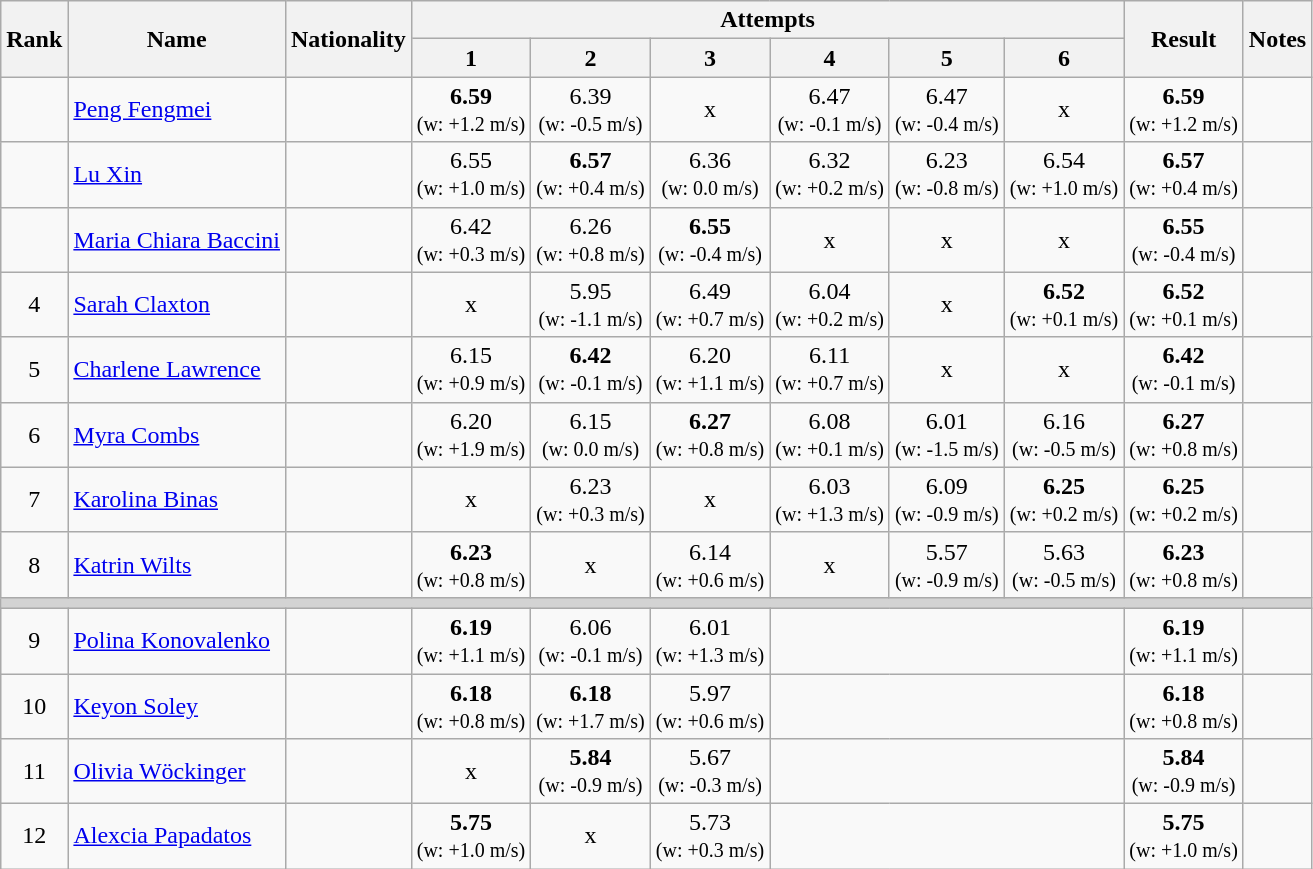<table class="wikitable sortable" style="text-align:center">
<tr>
<th rowspan=2>Rank</th>
<th rowspan=2>Name</th>
<th rowspan=2>Nationality</th>
<th colspan=6>Attempts</th>
<th rowspan=2>Result</th>
<th rowspan=2>Notes</th>
</tr>
<tr>
<th>1</th>
<th>2</th>
<th>3</th>
<th>4</th>
<th>5</th>
<th>6</th>
</tr>
<tr>
<td></td>
<td align=left><a href='#'>Peng Fengmei</a></td>
<td align=left></td>
<td><strong>6.59</strong><br><small>(w: +1.2 m/s)</small></td>
<td>6.39<br><small>(w: -0.5 m/s)</small></td>
<td>x</td>
<td>6.47<br><small>(w: -0.1 m/s)</small></td>
<td>6.47<br><small>(w: -0.4 m/s)</small></td>
<td>x</td>
<td><strong>6.59</strong> <br><small>(w: +1.2 m/s)</small></td>
<td></td>
</tr>
<tr>
<td></td>
<td align=left><a href='#'>Lu Xin</a></td>
<td align=left></td>
<td>6.55<br><small>(w: +1.0 m/s)</small></td>
<td><strong>6.57</strong><br><small>(w: +0.4 m/s)</small></td>
<td>6.36<br><small>(w: 0.0 m/s)</small></td>
<td>6.32<br><small>(w: +0.2 m/s)</small></td>
<td>6.23<br><small>(w: -0.8 m/s)</small></td>
<td>6.54<br><small>(w: +1.0 m/s)</small></td>
<td><strong>6.57</strong> <br><small>(w: +0.4 m/s)</small></td>
<td></td>
</tr>
<tr>
<td></td>
<td align=left><a href='#'>Maria Chiara Baccini</a></td>
<td align=left></td>
<td>6.42<br><small>(w: +0.3 m/s)</small></td>
<td>6.26<br><small>(w: +0.8 m/s)</small></td>
<td><strong>6.55</strong><br><small>(w: -0.4 m/s)</small></td>
<td>x</td>
<td>x</td>
<td>x</td>
<td><strong>6.55</strong> <br><small>(w: -0.4 m/s)</small></td>
<td></td>
</tr>
<tr>
<td>4</td>
<td align=left><a href='#'>Sarah Claxton</a></td>
<td align=left></td>
<td>x</td>
<td>5.95<br><small>(w: -1.1 m/s)</small></td>
<td>6.49<br><small>(w: +0.7 m/s)</small></td>
<td>6.04<br><small>(w: +0.2 m/s)</small></td>
<td>x</td>
<td><strong>6.52</strong><br><small>(w: +0.1 m/s)</small></td>
<td><strong>6.52</strong> <br><small>(w: +0.1 m/s)</small></td>
<td></td>
</tr>
<tr>
<td>5</td>
<td align=left><a href='#'>Charlene Lawrence</a></td>
<td align=left></td>
<td>6.15<br><small>(w: +0.9 m/s)</small></td>
<td><strong>6.42</strong><br><small>(w: -0.1 m/s)</small></td>
<td>6.20<br><small>(w: +1.1 m/s)</small></td>
<td>6.11<br><small>(w: +0.7 m/s)</small></td>
<td>x</td>
<td>x</td>
<td><strong>6.42</strong> <br><small>(w: -0.1 m/s)</small></td>
<td></td>
</tr>
<tr>
<td>6</td>
<td align=left><a href='#'>Myra Combs</a></td>
<td align=left></td>
<td>6.20<br><small>(w: +1.9 m/s)</small></td>
<td>6.15<br><small>(w: 0.0 m/s)</small></td>
<td><strong>6.27</strong><br><small>(w: +0.8 m/s)</small></td>
<td>6.08<br><small>(w: +0.1 m/s)</small></td>
<td>6.01<br><small>(w: -1.5 m/s)</small></td>
<td>6.16<br><small>(w: -0.5 m/s)</small></td>
<td><strong>6.27</strong> <br><small>(w: +0.8 m/s)</small></td>
<td></td>
</tr>
<tr>
<td>7</td>
<td align=left><a href='#'>Karolina Binas</a></td>
<td align=left></td>
<td>x</td>
<td>6.23<br><small>(w: +0.3 m/s)</small></td>
<td>x</td>
<td>6.03<br><small>(w: +1.3 m/s)</small></td>
<td>6.09<br><small>(w: -0.9 m/s)</small></td>
<td><strong>6.25</strong><br><small>(w: +0.2 m/s)</small></td>
<td><strong>6.25</strong> <br><small>(w: +0.2 m/s)</small></td>
<td></td>
</tr>
<tr>
<td>8</td>
<td align=left><a href='#'>Katrin Wilts</a></td>
<td align=left></td>
<td><strong>6.23</strong><br><small>(w: +0.8 m/s)</small></td>
<td>x</td>
<td>6.14<br><small>(w: +0.6 m/s)</small></td>
<td>x</td>
<td>5.57<br><small>(w: -0.9 m/s)</small></td>
<td>5.63<br><small>(w: -0.5 m/s)</small></td>
<td><strong>6.23</strong> <br><small>(w: +0.8 m/s)</small></td>
<td></td>
</tr>
<tr>
<td colspan=11 bgcolor=lightgray></td>
</tr>
<tr>
<td>9</td>
<td align=left><a href='#'>Polina Konovalenko</a></td>
<td align=left></td>
<td><strong>6.19</strong><br><small>(w: +1.1 m/s)</small></td>
<td>6.06<br><small>(w: -0.1 m/s)</small></td>
<td>6.01<br><small>(w: +1.3 m/s)</small></td>
<td colspan=3></td>
<td><strong>6.19</strong> <br><small>(w: +1.1 m/s)</small></td>
<td></td>
</tr>
<tr>
<td>10</td>
<td align=left><a href='#'>Keyon Soley</a></td>
<td align=left></td>
<td><strong>6.18</strong><br><small>(w: +0.8 m/s)</small></td>
<td><strong>6.18</strong><br><small>(w: +1.7 m/s)</small></td>
<td>5.97<br><small>(w: +0.6 m/s)</small></td>
<td colspan=3></td>
<td><strong>6.18</strong> <br><small>(w: +0.8 m/s)</small></td>
<td></td>
</tr>
<tr>
<td>11</td>
<td align=left><a href='#'>Olivia Wöckinger</a></td>
<td align=left></td>
<td>x</td>
<td><strong>5.84</strong><br><small>(w: -0.9 m/s)</small></td>
<td>5.67<br><small>(w: -0.3 m/s)</small></td>
<td colspan=3></td>
<td><strong>5.84</strong> <br><small>(w: -0.9 m/s)</small></td>
<td></td>
</tr>
<tr>
<td>12</td>
<td align=left><a href='#'>Alexcia Papadatos</a></td>
<td align=left></td>
<td><strong>5.75</strong><br><small>(w: +1.0 m/s)</small></td>
<td>x</td>
<td>5.73<br><small>(w: +0.3 m/s)</small></td>
<td colspan=3></td>
<td><strong>5.75</strong> <br><small>(w: +1.0 m/s)</small></td>
<td></td>
</tr>
</table>
